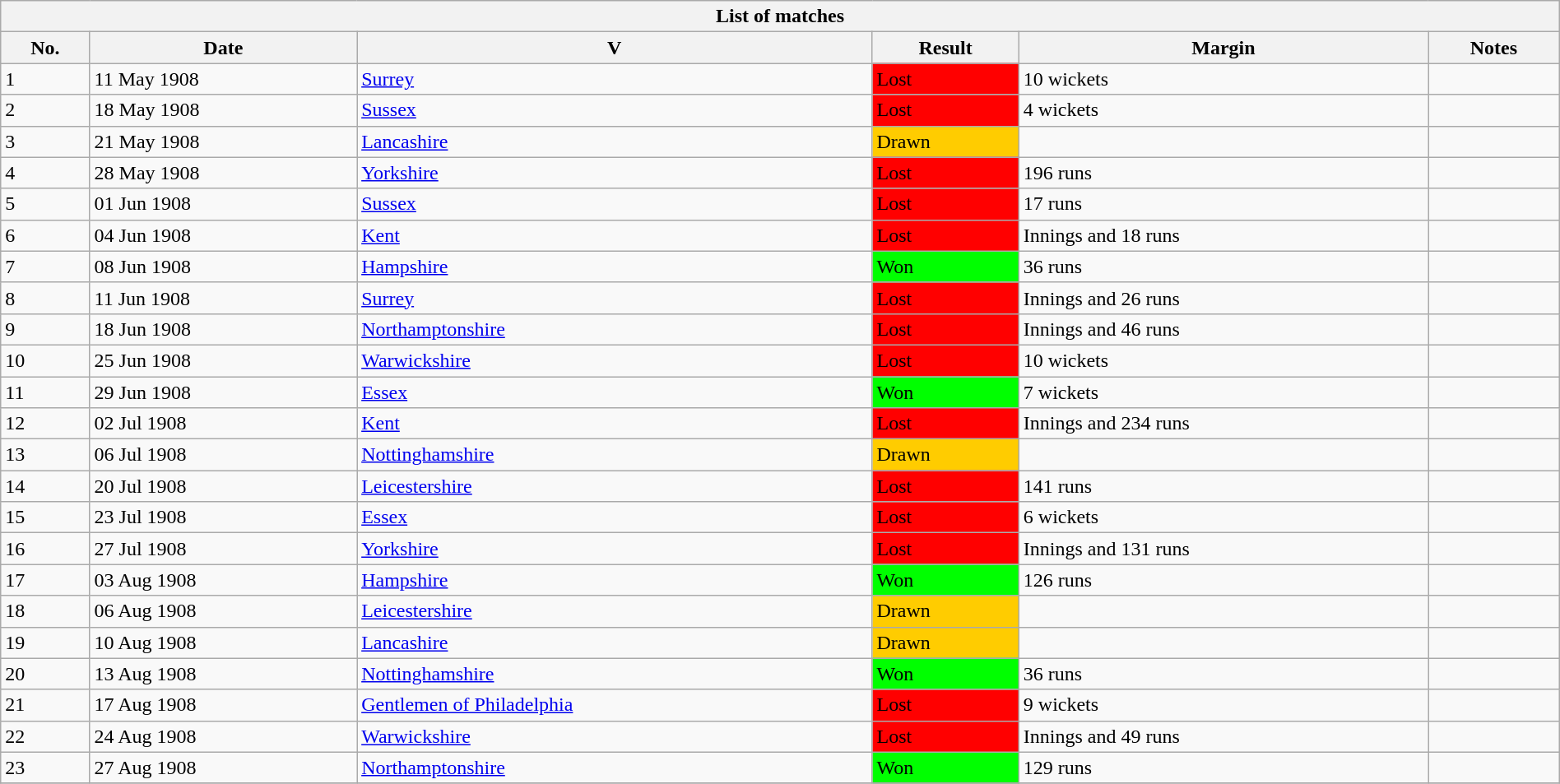<table class="wikitable" width="100%">
<tr>
<th bgcolor="#efefef" colspan=6>List of  matches</th>
</tr>
<tr bgcolor="#efefef">
<th>No.</th>
<th>Date</th>
<th>V</th>
<th>Result</th>
<th>Margin</th>
<th>Notes</th>
</tr>
<tr>
<td>1</td>
<td>11 May 1908</td>
<td><a href='#'>Surrey</a><br> </td>
<td bgcolor="#FF0000">Lost</td>
<td>10 wickets</td>
<td></td>
</tr>
<tr>
<td>2</td>
<td>18 May 1908</td>
<td><a href='#'>Sussex</a>  <br> </td>
<td bgcolor="#FF0000">Lost</td>
<td>4 wickets</td>
<td></td>
</tr>
<tr>
<td>3</td>
<td>21 May 1908</td>
<td><a href='#'>Lancashire</a> <br> </td>
<td bgcolor="#FFCC00">Drawn</td>
<td></td>
<td></td>
</tr>
<tr>
<td>4</td>
<td>28 May 1908</td>
<td><a href='#'>Yorkshire</a><br> </td>
<td bgcolor="#FF0000">Lost</td>
<td>196 runs</td>
<td></td>
</tr>
<tr>
<td>5</td>
<td>01 Jun 1908</td>
<td><a href='#'>Sussex</a>  <br> </td>
<td bgcolor="#FF0000">Lost</td>
<td>17 runs</td>
<td></td>
</tr>
<tr>
<td>6</td>
<td>04 Jun 1908</td>
<td><a href='#'>Kent</a>  <br></td>
<td bgcolor="#FF0000">Lost</td>
<td>Innings and 18 runs</td>
<td></td>
</tr>
<tr>
<td>7</td>
<td>08 Jun 1908</td>
<td><a href='#'>Hampshire</a><br> </td>
<td bgcolor="#00FF00">Won</td>
<td>36 runs</td>
<td></td>
</tr>
<tr>
<td>8</td>
<td>11 Jun 1908</td>
<td><a href='#'>Surrey</a><br> </td>
<td bgcolor="#FF0000">Lost</td>
<td>Innings and 26 runs</td>
<td></td>
</tr>
<tr>
<td>9</td>
<td>18 Jun 1908</td>
<td><a href='#'>Northamptonshire</a><br> </td>
<td bgcolor="#FF0000">Lost</td>
<td>Innings and 46 runs</td>
<td></td>
</tr>
<tr>
<td>10</td>
<td>25 Jun 1908</td>
<td><a href='#'>Warwickshire</a> <br> </td>
<td bgcolor="#FF0000">Lost</td>
<td>10 wickets</td>
<td></td>
</tr>
<tr>
<td>11</td>
<td>29 Jun 1908</td>
<td><a href='#'>Essex</a>  <br> </td>
<td bgcolor="#00FF00">Won</td>
<td>7 wickets</td>
<td></td>
</tr>
<tr>
<td>12</td>
<td>02 Jul 1908</td>
<td><a href='#'>Kent</a>  <br></td>
<td bgcolor="#FF0000">Lost</td>
<td>Innings and 234 runs</td>
<td></td>
</tr>
<tr>
<td>13</td>
<td>06 Jul 1908</td>
<td><a href='#'>Nottinghamshire</a> <br> </td>
<td bgcolor="#FFCC00">Drawn</td>
<td></td>
<td></td>
</tr>
<tr>
<td>14</td>
<td>20 Jul 1908</td>
<td><a href='#'>Leicestershire</a> <br> </td>
<td bgcolor="#FF0000">Lost</td>
<td>141 runs</td>
<td></td>
</tr>
<tr>
<td>15</td>
<td>23 Jul 1908</td>
<td><a href='#'>Essex</a>  <br> </td>
<td bgcolor="#FF0000">Lost</td>
<td>6 wickets</td>
<td></td>
</tr>
<tr>
<td>16</td>
<td>27 Jul 1908</td>
<td><a href='#'>Yorkshire</a><br> </td>
<td bgcolor="#FF0000">Lost</td>
<td>Innings and 131 runs</td>
<td></td>
</tr>
<tr>
<td>17</td>
<td>03 Aug 1908</td>
<td><a href='#'>Hampshire</a><br> </td>
<td bgcolor="#00FF00">Won</td>
<td>126 runs</td>
<td></td>
</tr>
<tr>
<td>18</td>
<td>06 Aug 1908</td>
<td><a href='#'>Leicestershire</a> <br> </td>
<td bgcolor="#FFCC00">Drawn</td>
<td></td>
<td></td>
</tr>
<tr>
<td>19</td>
<td>10 Aug 1908</td>
<td><a href='#'>Lancashire</a> <br> </td>
<td bgcolor="#FFCC00">Drawn</td>
<td></td>
<td></td>
</tr>
<tr>
<td>20</td>
<td>13 Aug 1908</td>
<td><a href='#'>Nottinghamshire</a> <br> </td>
<td bgcolor="#00FF00">Won</td>
<td>36 runs</td>
<td></td>
</tr>
<tr>
<td>21</td>
<td>17 Aug 1908</td>
<td><a href='#'>Gentlemen of Philadelphia</a><br> </td>
<td bgcolor="#FF0000">Lost</td>
<td>9 wickets</td>
<td></td>
</tr>
<tr>
<td>22</td>
<td>24 Aug 1908</td>
<td><a href='#'>Warwickshire</a> <br> </td>
<td bgcolor="#FF0000">Lost</td>
<td>Innings and 49 runs</td>
<td></td>
</tr>
<tr>
<td>23</td>
<td>27 Aug 1908</td>
<td><a href='#'>Northamptonshire</a><br> </td>
<td bgcolor="#00FF00">Won</td>
<td>129 runs</td>
<td></td>
</tr>
<tr>
</tr>
</table>
